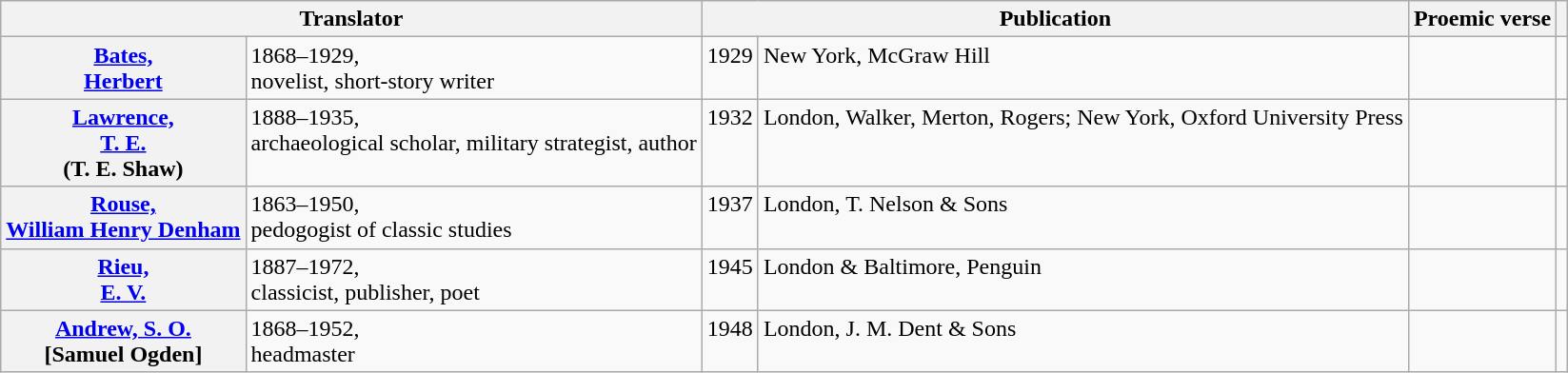<table class="wikitable" ">
<tr>
<th scope="col" colspan="2">Translator</th>
<th scope="col" colspan="2">Publication</th>
<th scope="col">Proemic verse</th>
<th scope="col"></th>
</tr>
<tr valign="top">
<th><a href='#'>Bates,<br>Herbert</a></th>
<td>1868–1929,<br>novelist, short-story writer</td>
<td>1929</td>
<td>New York, McGraw Hill</td>
<td><blockquote></blockquote></td>
<td></td>
</tr>
<tr valign="top">
<th><a href='#'>Lawrence,<br>T. E.</a><br>(T. E. Shaw)</th>
<td>1888–1935,<br>archaeological scholar, military strategist, author</td>
<td>1932</td>
<td>London, Walker, Merton, Rogers; New York, Oxford University Press</td>
<td><blockquote></blockquote></td>
<td></td>
</tr>
<tr valign="top">
<th><a href='#'>Rouse,<br>William Henry Denham</a></th>
<td>1863–1950,<br>pedogogist of classic studies</td>
<td>1937</td>
<td>London, T. Nelson & Sons</td>
<td><blockquote></blockquote></td>
<td></td>
</tr>
<tr valign="top">
<th><a href='#'>Rieu,<br>E. V.</a></th>
<td>1887–1972,<br>classicist, publisher, poet</td>
<td>1945</td>
<td>London & Baltimore, Penguin</td>
<td style=white-space:nowrap><br><blockquote></blockquote></td>
<td></td>
</tr>
<tr valign="top">
<th><a href='#'>Andrew, S. O.</a><br>[Samuel Ogden]</th>
<td>1868–1952,<br>headmaster<br></td>
<td>1948</td>
<td>London, J. M. Dent & Sons</td>
<td><blockquote></blockquote></td>
<td></td>
</tr>
</table>
